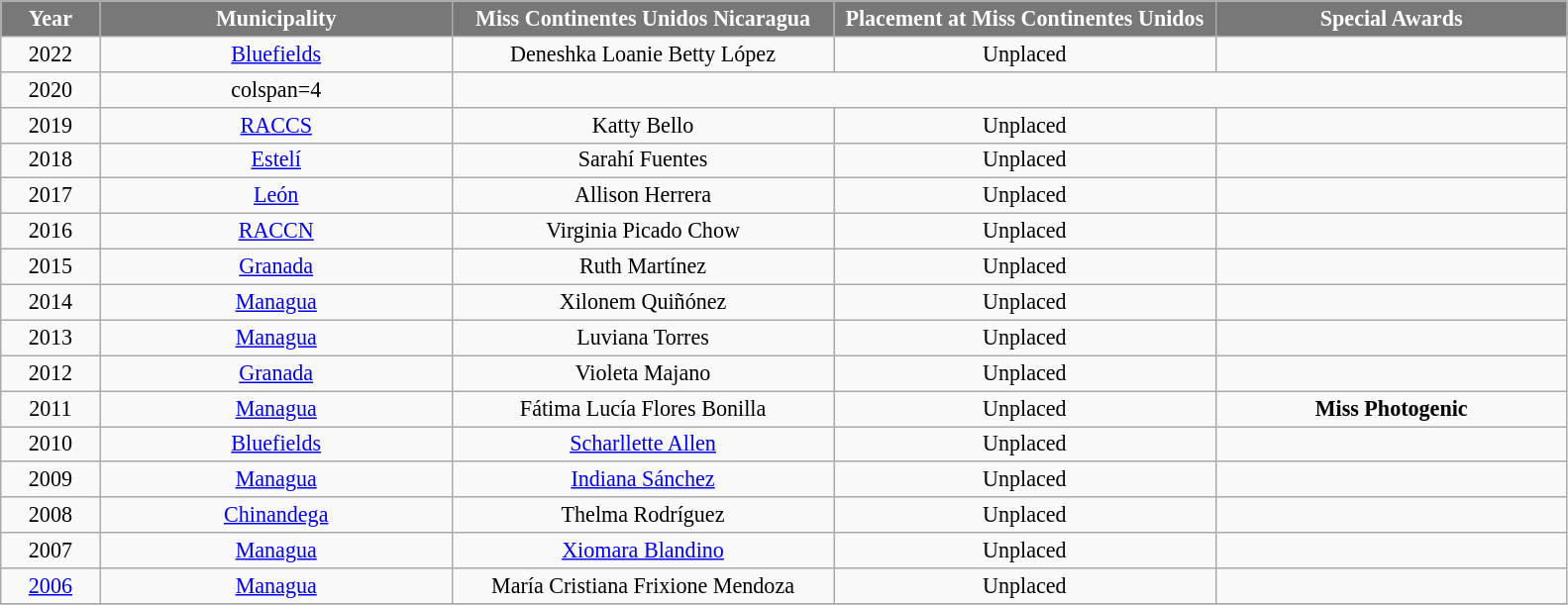<table class="wikitable" style="font-size: 92%; text-align:center">
<tr>
<th width="60" style="background-color:#787878;color:#FFFFFF;">Year</th>
<th width="230" style="background-color:#787878;color:#FFFFFF;">Municipality</th>
<th width="250" style="background-color:#787878;color:#FFFFFF;">Miss Continentes Unidos Nicaragua</th>
<th width="250" style="background-color:#787878;color:#FFFFFF;">Placement at Miss Continentes Unidos</th>
<th width="230" style="background-color:#787878;color:#FFFFFF;">Special Awards</th>
</tr>
<tr>
<td>2022</td>
<td><a href='#'>Bluefields</a></td>
<td>Deneshka Loanie Betty López</td>
<td>Unplaced</td>
<td></td>
</tr>
<tr>
<td>2020</td>
<td>colspan=4 </td>
</tr>
<tr>
<td>2019</td>
<td><a href='#'>RACCS</a></td>
<td>Katty Bello</td>
<td>Unplaced</td>
<td></td>
</tr>
<tr>
<td>2018</td>
<td><a href='#'>Estelí</a></td>
<td>Sarahí Fuentes</td>
<td>Unplaced</td>
<td></td>
</tr>
<tr>
<td>2017</td>
<td><a href='#'>León</a></td>
<td>Allison Herrera</td>
<td>Unplaced</td>
<td></td>
</tr>
<tr>
<td>2016</td>
<td><a href='#'>RACCN</a></td>
<td>Virginia Picado Chow</td>
<td>Unplaced</td>
<td></td>
</tr>
<tr>
<td>2015</td>
<td><a href='#'>Granada</a></td>
<td>Ruth Martínez</td>
<td>Unplaced</td>
<td></td>
</tr>
<tr>
<td>2014</td>
<td><a href='#'>Managua</a></td>
<td>Xilonem Quiñónez</td>
<td>Unplaced</td>
<td></td>
</tr>
<tr>
<td>2013</td>
<td><a href='#'>Managua</a></td>
<td>Luviana Torres</td>
<td>Unplaced</td>
<td></td>
</tr>
<tr>
<td>2012</td>
<td><a href='#'>Granada</a></td>
<td>Violeta Majano</td>
<td>Unplaced</td>
<td></td>
</tr>
<tr>
<td>2011</td>
<td><a href='#'>Managua</a></td>
<td>Fátima Lucía Flores Bonilla</td>
<td>Unplaced</td>
<td><strong>Miss Photogenic</strong></td>
</tr>
<tr>
<td>2010</td>
<td><a href='#'>Bluefields</a></td>
<td><a href='#'>Scharllette Allen</a></td>
<td>Unplaced</td>
<td></td>
</tr>
<tr>
<td>2009</td>
<td><a href='#'>Managua</a></td>
<td><a href='#'>Indiana Sánchez</a></td>
<td>Unplaced</td>
<td></td>
</tr>
<tr>
<td>2008</td>
<td><a href='#'>Chinandega</a></td>
<td>Thelma Rodríguez</td>
<td>Unplaced</td>
<td></td>
</tr>
<tr>
<td>2007</td>
<td><a href='#'>Managua</a></td>
<td><a href='#'>Xiomara Blandino</a></td>
<td>Unplaced</td>
<td></td>
</tr>
<tr>
<td><a href='#'>2006</a></td>
<td><a href='#'>Managua</a></td>
<td>María Cristiana Frixione Mendoza</td>
<td>Unplaced</td>
<td></td>
</tr>
<tr>
</tr>
</table>
